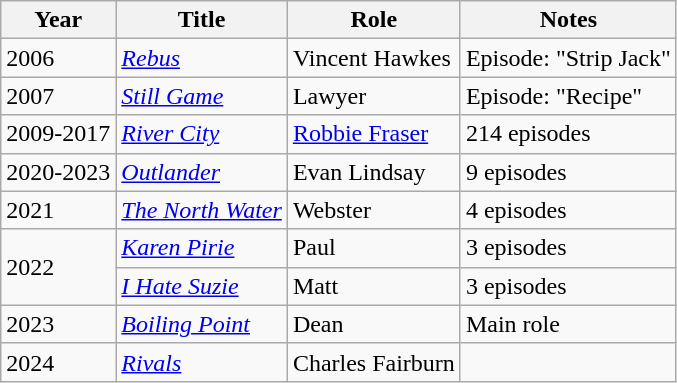<table class="wikitable sortable">
<tr>
<th>Year</th>
<th>Title</th>
<th>Role</th>
<th>Notes</th>
</tr>
<tr>
<td>2006</td>
<td><em><a href='#'>Rebus</a></em></td>
<td>Vincent Hawkes</td>
<td>Episode: "Strip Jack"</td>
</tr>
<tr>
<td>2007</td>
<td><em><a href='#'>Still Game</a></em></td>
<td>Lawyer</td>
<td>Episode: "Recipe"</td>
</tr>
<tr>
<td>2009-2017</td>
<td><em><a href='#'>River City</a></em></td>
<td><a href='#'>Robbie Fraser</a></td>
<td>214 episodes</td>
</tr>
<tr>
<td>2020-2023</td>
<td><em><a href='#'>Outlander</a></em></td>
<td>Evan Lindsay</td>
<td>9 episodes</td>
</tr>
<tr>
<td>2021</td>
<td><em><a href='#'>The North Water</a></em></td>
<td>Webster</td>
<td>4 episodes</td>
</tr>
<tr>
<td rowspan="2">2022</td>
<td><em><a href='#'>Karen Pirie</a></em></td>
<td>Paul</td>
<td>3 episodes</td>
</tr>
<tr>
<td><em><a href='#'>I Hate Suzie</a></em></td>
<td>Matt</td>
<td>3 episodes</td>
</tr>
<tr>
<td>2023</td>
<td><em><a href='#'>Boiling Point</a></em></td>
<td>Dean</td>
<td>Main role</td>
</tr>
<tr>
<td>2024</td>
<td><em><a href='#'>Rivals</a></em></td>
<td>Charles Fairburn</td>
<td></td>
</tr>
</table>
